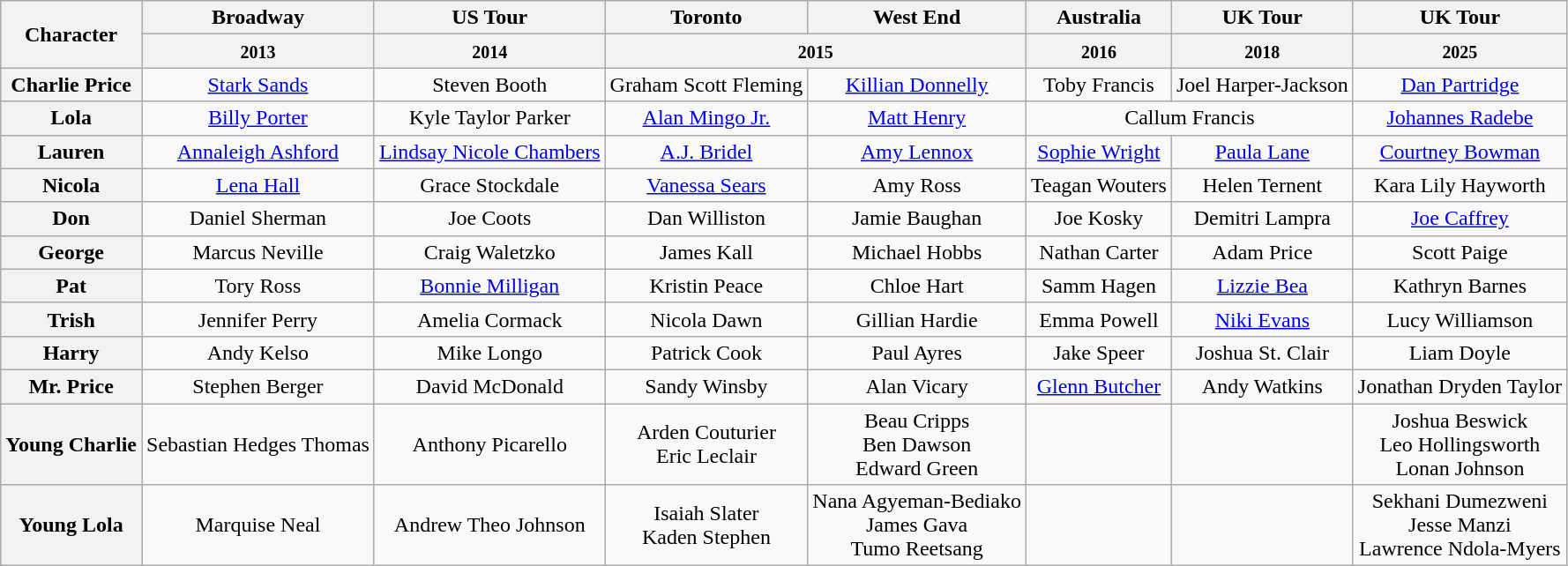<table class="wikitable" style="text-align:center;">
<tr>
<th rowspan="2">Character</th>
<th>Broadway</th>
<th>US Tour</th>
<th>Toronto</th>
<th>West End</th>
<th>Australia</th>
<th>UK Tour</th>
<th>UK Tour<br></th>
</tr>
<tr>
<th><small>2013</small></th>
<th><small>2014</small></th>
<th colspan="2"><small>2015</small></th>
<th><small>2016</small></th>
<th><small>2018</small></th>
<th><small>2025</small></th>
</tr>
<tr>
<th scope="row">Charlie Price</th>
<td><a href='#'>Stark Sands</a></td>
<td>Steven Booth</td>
<td>Graham Scott Fleming</td>
<td><a href='#'>Killian Donnelly</a></td>
<td>Toby Francis</td>
<td>Joel Harper-Jackson</td>
<td><a href='#'>Dan Partridge</a></td>
</tr>
<tr>
<th scope="row">Lola</th>
<td><a href='#'>Billy Porter</a></td>
<td>Kyle Taylor Parker</td>
<td><a href='#'>Alan Mingo Jr.</a></td>
<td><a href='#'>Matt Henry</a></td>
<td colspan="2">Callum Francis</td>
<td><a href='#'>Johannes Radebe</a></td>
</tr>
<tr>
<th scope="row">Lauren</th>
<td><a href='#'>Annaleigh Ashford</a></td>
<td><a href='#'>Lindsay Nicole Chambers</a></td>
<td><a href='#'>A.J. Bridel</a></td>
<td><a href='#'>Amy Lennox</a></td>
<td><a href='#'>Sophie Wright</a></td>
<td><a href='#'>Paula Lane</a></td>
<td><a href='#'>Courtney Bowman</a></td>
</tr>
<tr>
<th scope="row">Nicola</th>
<td><a href='#'>Lena Hall</a></td>
<td>Grace Stockdale</td>
<td><a href='#'>Vanessa Sears</a></td>
<td>Amy Ross</td>
<td>Teagan Wouters</td>
<td>Helen Ternent</td>
<td>Kara Lily Hayworth</td>
</tr>
<tr>
<th scope="row">Don</th>
<td>Daniel Sherman</td>
<td>Joe Coots</td>
<td>Dan Williston</td>
<td>Jamie Baughan</td>
<td>Joe Kosky</td>
<td>Demitri Lampra</td>
<td><a href='#'>Joe Caffrey</a></td>
</tr>
<tr>
<th scope="row">George</th>
<td>Marcus Neville</td>
<td>Craig Waletzko</td>
<td>James Kall</td>
<td>Michael Hobbs</td>
<td>Nathan Carter</td>
<td>Adam Price</td>
<td>Scott Paige</td>
</tr>
<tr>
<th scope="row">Pat</th>
<td>Tory Ross</td>
<td><a href='#'>Bonnie Milligan</a></td>
<td>Kristin Peace</td>
<td>Chloe Hart</td>
<td>Samm Hagen</td>
<td><a href='#'>Lizzie Bea</a></td>
<td>Kathryn Barnes</td>
</tr>
<tr>
<th scope="row">Trish</th>
<td>Jennifer Perry</td>
<td>Amelia Cormack</td>
<td>Nicola Dawn</td>
<td>Gillian Hardie</td>
<td>Emma Powell</td>
<td><a href='#'>Niki Evans</a></td>
<td>Lucy Williamson</td>
</tr>
<tr>
<th scope="row">Harry</th>
<td>Andy Kelso</td>
<td>Mike Longo</td>
<td>Patrick Cook</td>
<td>Paul Ayres</td>
<td>Jake Speer</td>
<td>Joshua St. Clair</td>
<td>Liam Doyle</td>
</tr>
<tr>
<th scope="row">Mr. Price</th>
<td>Stephen Berger</td>
<td>David McDonald</td>
<td>Sandy Winsby</td>
<td>Alan Vicary</td>
<td><a href='#'>Glenn Butcher</a></td>
<td>Andy Watkins</td>
<td>Jonathan Dryden Taylor</td>
</tr>
<tr>
<th scope="row">Young Charlie</th>
<td>Sebastian Hedges Thomas</td>
<td>Anthony Picarello</td>
<td>Arden Couturier<br>Eric Leclair</td>
<td>Beau Cripps<br>Ben Dawson<br>Edward Green</td>
<td></td>
<td></td>
<td>Joshua Beswick<br>Leo Hollingsworth<br>Lonan Johnson</td>
</tr>
<tr>
<th scope="row">Young Lola</th>
<td>Marquise Neal</td>
<td>Andrew Theo Johnson</td>
<td>Isaiah Slater<br>Kaden Stephen</td>
<td>Nana Agyeman-Bediako<br>James Gava<br>Tumo Reetsang</td>
<td></td>
<td></td>
<td>Sekhani Dumezweni<br>Jesse Manzi<br>Lawrence Ndola-Myers</td>
</tr>
</table>
